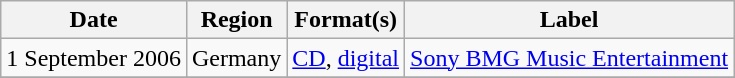<table class="wikitable">
<tr>
<th align="center">Date</th>
<th align="center">Region</th>
<th align="center">Format(s)</th>
<th align="center">Label</th>
</tr>
<tr>
<td align="left">1 September 2006</td>
<td align="left">Germany</td>
<td align="left"><a href='#'>CD</a>, <a href='#'>digital</a></td>
<td align="left"><a href='#'>Sony BMG Music Entertainment</a></td>
</tr>
<tr>
</tr>
</table>
